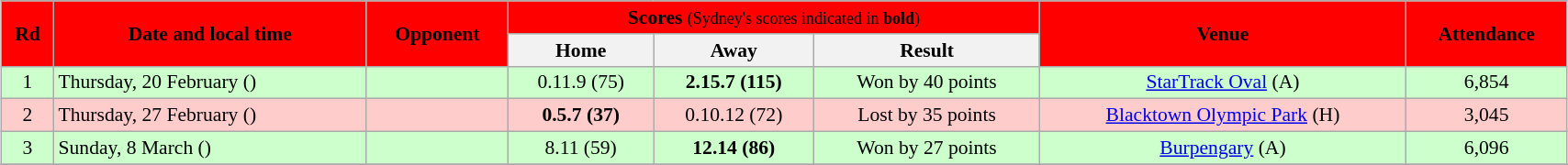<table class="wikitable" style="font-size:90%; text-align:center; width: 90%; margin-left: auto; margin-right: auto;">
<tr style="background:#FF0000;" >
<td rowspan=2><span><strong>Rd</strong> </span></td>
<td rowspan=2><span><strong>Date and local time</strong></span></td>
<td rowspan=2><span><strong>Opponent</strong></span></td>
<td colspan=3><span><strong>Scores</strong> <small>(Sydney's scores indicated in <strong>bold</strong>)</small></span></td>
<td rowspan=2><span><strong>Venue</strong></span></td>
<td rowspan=2><span><strong>Attendance</strong></span></td>
</tr>
<tr>
<th><span>Home</span></th>
<th><span>Away</span></th>
<th><span>Result</span></th>
</tr>
<tr style="background:#cfc;">
<td>1</td>
<td align=left>Thursday, 20 February ()</td>
<td align=left></td>
<td>0.11.9 (75)</td>
<td><strong>2.15.7 (115)</strong></td>
<td>Won by 40 points</td>
<td><a href='#'>StarTrack Oval</a> (A)</td>
<td>6,854</td>
</tr>
<tr style="background:#fcc;">
<td>2</td>
<td align=left>Thursday, 27 February ()</td>
<td align=left></td>
<td><strong>0.5.7 (37)</strong></td>
<td>0.10.12 (72)</td>
<td>Lost by 35 points</td>
<td><a href='#'>Blacktown Olympic Park</a> (H)</td>
<td>3,045</td>
</tr>
<tr style="background:#cfc;">
<td>3</td>
<td align=left>Sunday, 8 March ()</td>
<td align=left></td>
<td>8.11 (59)</td>
<td><strong>12.14 (86)</strong></td>
<td>Won by 27 points</td>
<td><a href='#'>Burpengary</a> (A)</td>
<td>6,096</td>
</tr>
<tr>
</tr>
</table>
